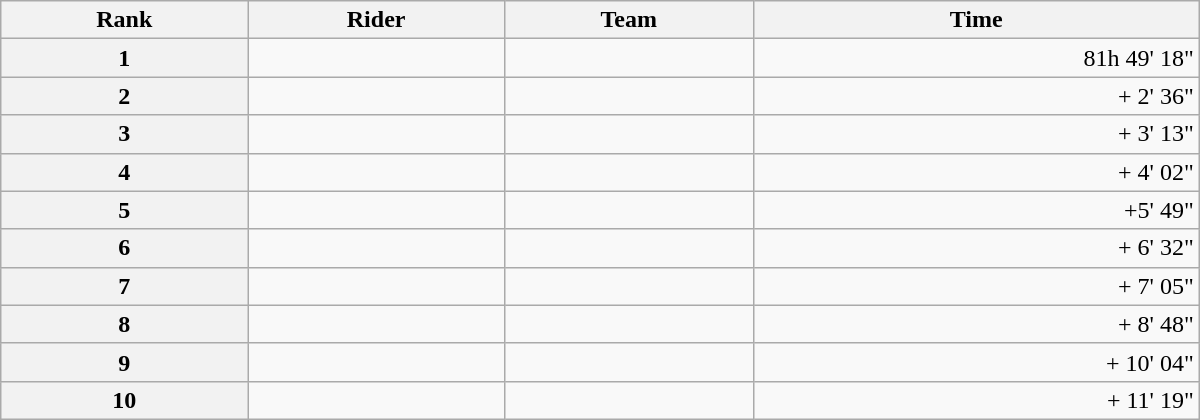<table class="wikitable" style="width:50em;margin-bottom:0;">
<tr>
<th scope="col">Rank</th>
<th scope="col">Rider</th>
<th scope="col">Team</th>
<th scope="col">Time</th>
</tr>
<tr>
<th scope="row">1</th>
<td> </td>
<td></td>
<td style="text-align:right;">81h 49' 18"</td>
</tr>
<tr>
<th scope="row">2</th>
<td></td>
<td></td>
<td style="text-align:right;">+ 2' 36"</td>
</tr>
<tr>
<th scope="row">3</th>
<td></td>
<td></td>
<td style="text-align:right;">+ 3' 13"</td>
</tr>
<tr>
<th scope="row">4</th>
<td></td>
<td></td>
<td style="text-align:right;">+ 4' 02"</td>
</tr>
<tr>
<th scope="row">5</th>
<td> </td>
<td></td>
<td style="text-align:right;">+5' 49"</td>
</tr>
<tr>
<th scope="row">6</th>
<td></td>
<td></td>
<td style="text-align:right;">+ 6' 32"</td>
</tr>
<tr>
<th scope="row">7</th>
<td></td>
<td></td>
<td style="text-align:right;">+ 7' 05"</td>
</tr>
<tr>
<th scope="row">8</th>
<td></td>
<td></td>
<td style="text-align:right;">+ 8' 48"</td>
</tr>
<tr>
<th scope="row">9</th>
<td> </td>
<td></td>
<td style="text-align:right;">+ 10' 04"</td>
</tr>
<tr>
<th scope="row">10</th>
<td></td>
<td></td>
<td style="text-align:right;">+ 11' 19"</td>
</tr>
</table>
